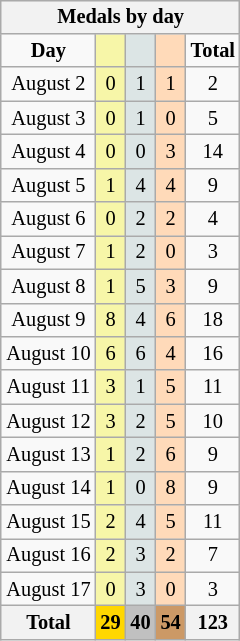<table class="wikitable" style="font-size:85%; float:right">
<tr align=center>
<th colspan=7><strong>Medals by day</strong></th>
</tr>
<tr align=center>
<td><strong>Day</strong></td>
<td style="background:#f7f6a8;"></td>
<td style="background:#dce5e5;"></td>
<td style="background:#ffdab9;"></td>
<td><strong>Total</strong></td>
</tr>
<tr align=center>
<td>August 2</td>
<td style="background:#f7f6a8;">0</td>
<td style="background:#dce5e5;">1</td>
<td style="background:#ffdab9;">1</td>
<td>2</td>
</tr>
<tr align=center>
<td>August 3</td>
<td style="background:#f7f6a8;">0</td>
<td style="background:#dce5e5;">1</td>
<td style="background:#ffdab9;">0</td>
<td>5</td>
</tr>
<tr align=center>
<td>August 4</td>
<td style="background:#f7f6a8;">0</td>
<td style="background:#dce5e5;">0</td>
<td style="background:#ffdab9;">3</td>
<td>14</td>
</tr>
<tr align=center>
<td>August 5</td>
<td style="background:#f7f6a8;">1</td>
<td style="background:#dce5e5;">4</td>
<td style="background:#ffdab9;">4</td>
<td>9</td>
</tr>
<tr align=center>
<td>August 6</td>
<td style="background:#f7f6a8;">0</td>
<td style="background:#dce5e5;">2</td>
<td style="background:#ffdab9;">2</td>
<td>4</td>
</tr>
<tr align=center>
<td>August 7</td>
<td style="background:#f7f6a8;">1</td>
<td style="background:#dce5e5;">2</td>
<td style="background:#ffdab9;">0</td>
<td>3</td>
</tr>
<tr align=center>
<td>August 8</td>
<td style="background:#f7f6a8;">1</td>
<td style="background:#dce5e5;">5</td>
<td style="background:#ffdab9;">3</td>
<td>9</td>
</tr>
<tr align=center>
<td>August 9</td>
<td style="background:#f7f6a8;">8</td>
<td style="background:#dce5e5;">4</td>
<td style="background:#ffdab9;">6</td>
<td>18</td>
</tr>
<tr align=center>
<td>August 10</td>
<td style="background:#f7f6a8;">6</td>
<td style="background:#dce5e5;">6</td>
<td style="background:#ffdab9;">4</td>
<td>16</td>
</tr>
<tr align=center>
<td>August 11</td>
<td style="background:#f7f6a8;">3</td>
<td style="background:#dce5e5;">1</td>
<td style="background:#ffdab9;">5</td>
<td>11</td>
</tr>
<tr align=center>
<td>August 12</td>
<td style="background:#f7f6a8;">3</td>
<td style="background:#dce5e5;">2</td>
<td style="background:#ffdab9;">5</td>
<td>10</td>
</tr>
<tr align=center>
<td>August 13</td>
<td style="background:#f7f6a8;">1</td>
<td style="background:#dce5e5;">2</td>
<td style="background:#ffdab9;">6</td>
<td>9</td>
</tr>
<tr align=center>
<td>August 14</td>
<td style="background:#f7f6a8;">1</td>
<td style="background:#dce5e5;">0</td>
<td style="background:#ffdab9;">8</td>
<td>9</td>
</tr>
<tr align=center>
<td>August 15</td>
<td style="background:#f7f6a8;">2</td>
<td style="background:#dce5e5;">4</td>
<td style="background:#ffdab9;">5</td>
<td>11</td>
</tr>
<tr align=center>
<td>August 16</td>
<td style="background:#f7f6a8;">2</td>
<td style="background:#dce5e5;">3</td>
<td style="background:#ffdab9;">2</td>
<td>7</td>
</tr>
<tr align=center>
<td>August 17</td>
<td style="background:#f7f6a8;">0</td>
<td style="background:#dce5e5;">3</td>
<td style="background:#ffdab9;">0</td>
<td>3</td>
</tr>
<tr align=center>
<th><strong>Total</strong></th>
<th style="background:gold;"><strong>29</strong></th>
<th style="background:silver;"><strong>40</strong></th>
<th style="background:#c96;"><strong>54</strong></th>
<th><strong>123</strong></th>
</tr>
</table>
